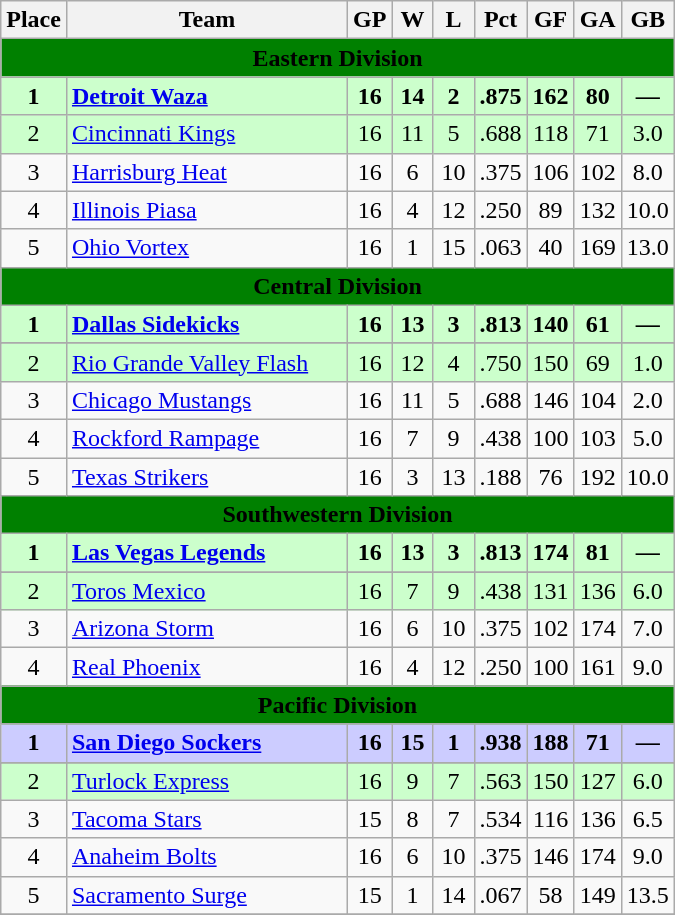<table class="wikitable" style="text-align: center;">
<tr>
<th>Place</th>
<th width="180">Team</th>
<th width="20">GP</th>
<th width="20">W</th>
<th width="20">L</th>
<th width="20">Pct</th>
<th width="20">GF</th>
<th width="20">GA</th>
<th width="25">GB</th>
</tr>
<tr>
<th style=background-color:Green colspan=9><span>Eastern Division</span></th>
</tr>
<tr bgcolor=#CCFFCC>
<td><strong>1</strong></td>
<td align=left><strong><a href='#'>Detroit Waza</a></strong></td>
<td><strong>16</strong></td>
<td><strong>14</strong></td>
<td><strong>2</strong></td>
<td><strong>.875</strong></td>
<td><strong>162</strong></td>
<td><strong>80</strong></td>
<td><strong>—</strong></td>
</tr>
<tr bgcolor=#CCFFCC>
<td>2</td>
<td align=left><a href='#'>Cincinnati Kings</a></td>
<td>16</td>
<td>11</td>
<td>5</td>
<td>.688</td>
<td>118</td>
<td>71</td>
<td>3.0</td>
</tr>
<tr>
<td>3</td>
<td align=left><a href='#'>Harrisburg Heat</a></td>
<td>16</td>
<td>6</td>
<td>10</td>
<td>.375</td>
<td>106</td>
<td>102</td>
<td>8.0</td>
</tr>
<tr>
<td>4</td>
<td align=left><a href='#'>Illinois Piasa</a></td>
<td>16</td>
<td>4</td>
<td>12</td>
<td>.250</td>
<td>89</td>
<td>132</td>
<td>10.0</td>
</tr>
<tr>
<td>5</td>
<td align=left><a href='#'>Ohio Vortex</a></td>
<td>16</td>
<td>1</td>
<td>15</td>
<td>.063</td>
<td>40</td>
<td>169</td>
<td>13.0</td>
</tr>
<tr>
<th style=background-color:Green colspan=9><span>Central Division</span></th>
</tr>
<tr bgcolor=#CCFFCC>
<td><strong>1</strong></td>
<td align=left><strong><a href='#'>Dallas Sidekicks</a></strong></td>
<td><strong>16</strong></td>
<td><strong>13</strong></td>
<td><strong>3</strong></td>
<td><strong>.813</strong></td>
<td><strong>140</strong></td>
<td><strong>61</strong></td>
<td><strong>—</strong></td>
</tr>
<tr>
</tr>
<tr bgcolor=#CCFFCC>
<td>2</td>
<td align=left><a href='#'>Rio Grande Valley Flash</a></td>
<td>16</td>
<td>12</td>
<td>4</td>
<td>.750</td>
<td>150</td>
<td>69</td>
<td>1.0</td>
</tr>
<tr>
<td>3</td>
<td align=left><a href='#'>Chicago Mustangs</a></td>
<td>16</td>
<td>11</td>
<td>5</td>
<td>.688</td>
<td>146</td>
<td>104</td>
<td>2.0</td>
</tr>
<tr>
<td>4</td>
<td align=left><a href='#'>Rockford Rampage</a></td>
<td>16</td>
<td>7</td>
<td>9</td>
<td>.438</td>
<td>100</td>
<td>103</td>
<td>5.0</td>
</tr>
<tr>
<td>5</td>
<td align=left><a href='#'>Texas Strikers</a></td>
<td>16</td>
<td>3</td>
<td>13</td>
<td>.188</td>
<td>76</td>
<td>192</td>
<td>10.0</td>
</tr>
<tr>
<th style=background-color:Green colspan=9><span>Southwestern Division</span></th>
</tr>
<tr bgcolor=#CCFFCC>
<td><strong>1</strong></td>
<td align=left><strong><a href='#'>Las Vegas Legends</a></strong></td>
<td><strong>16</strong></td>
<td><strong>13</strong></td>
<td><strong>3</strong></td>
<td><strong>.813</strong></td>
<td><strong>174</strong></td>
<td><strong>81</strong></td>
<td><strong>—</strong></td>
</tr>
<tr>
</tr>
<tr bgcolor=#CCFFCC>
<td>2</td>
<td align=left><a href='#'>Toros Mexico</a></td>
<td>16</td>
<td>7</td>
<td>9</td>
<td>.438</td>
<td>131</td>
<td>136</td>
<td>6.0</td>
</tr>
<tr>
<td>3</td>
<td align=left><a href='#'>Arizona Storm</a></td>
<td>16</td>
<td>6</td>
<td>10</td>
<td>.375</td>
<td>102</td>
<td>174</td>
<td>7.0</td>
</tr>
<tr>
<td>4</td>
<td align=left><a href='#'>Real Phoenix</a></td>
<td>16</td>
<td>4</td>
<td>12</td>
<td>.250</td>
<td>100</td>
<td>161</td>
<td>9.0</td>
</tr>
<tr>
<th style=background-color:Green colspan=9><span>Pacific Division</span></th>
</tr>
<tr bgcolor=#CCCCFF>
<td><strong>1</strong></td>
<td align=left><strong><a href='#'>San Diego Sockers</a></strong></td>
<td><strong>16</strong></td>
<td><strong>15</strong></td>
<td><strong>1</strong></td>
<td><strong>.938</strong></td>
<td><strong>188</strong></td>
<td><strong>71</strong></td>
<td><strong>—</strong></td>
</tr>
<tr>
</tr>
<tr bgcolor=#CCFFCC>
<td>2</td>
<td align=left><a href='#'>Turlock Express</a></td>
<td>16</td>
<td>9</td>
<td>7</td>
<td>.563</td>
<td>150</td>
<td>127</td>
<td>6.0</td>
</tr>
<tr>
<td>3</td>
<td align=left><a href='#'>Tacoma Stars</a></td>
<td>15</td>
<td>8</td>
<td>7</td>
<td>.534</td>
<td>116</td>
<td>136</td>
<td>6.5</td>
</tr>
<tr>
<td>4</td>
<td align=left><a href='#'>Anaheim Bolts</a></td>
<td>16</td>
<td>6</td>
<td>10</td>
<td>.375</td>
<td>146</td>
<td>174</td>
<td>9.0</td>
</tr>
<tr>
<td>5</td>
<td align=left><a href='#'>Sacramento Surge</a></td>
<td>15</td>
<td>1</td>
<td>14</td>
<td>.067</td>
<td>58</td>
<td>149</td>
<td>13.5</td>
</tr>
<tr>
</tr>
</table>
